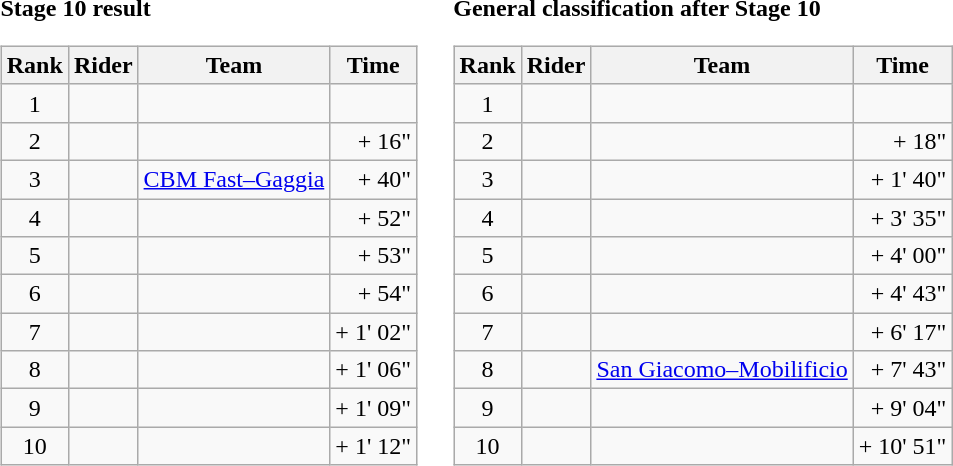<table>
<tr>
<td><strong>Stage 10 result</strong><br><table class="wikitable">
<tr>
<th scope="col">Rank</th>
<th scope="col">Rider</th>
<th scope="col">Team</th>
<th scope="col">Time</th>
</tr>
<tr>
<td style="text-align:center;">1</td>
<td></td>
<td></td>
<td style="text-align:right;"></td>
</tr>
<tr>
<td style="text-align:center;">2</td>
<td></td>
<td></td>
<td style="text-align:right;">+ 16"</td>
</tr>
<tr>
<td style="text-align:center;">3</td>
<td></td>
<td><a href='#'>CBM Fast–Gaggia</a></td>
<td style="text-align:right;">+ 40"</td>
</tr>
<tr>
<td style="text-align:center;">4</td>
<td></td>
<td></td>
<td style="text-align:right;">+ 52"</td>
</tr>
<tr>
<td style="text-align:center;">5</td>
<td></td>
<td></td>
<td style="text-align:right;">+ 53"</td>
</tr>
<tr>
<td style="text-align:center;">6</td>
<td></td>
<td></td>
<td style="text-align:right;">+ 54"</td>
</tr>
<tr>
<td style="text-align:center;">7</td>
<td></td>
<td></td>
<td style="text-align:right;">+ 1' 02"</td>
</tr>
<tr>
<td style="text-align:center;">8</td>
<td></td>
<td></td>
<td style="text-align:right;">+ 1' 06"</td>
</tr>
<tr>
<td style="text-align:center;">9</td>
<td></td>
<td></td>
<td style="text-align:right;">+ 1' 09"</td>
</tr>
<tr>
<td style="text-align:center;">10</td>
<td></td>
<td></td>
<td style="text-align:right;">+ 1' 12"</td>
</tr>
</table>
</td>
<td></td>
<td><strong>General classification after Stage 10</strong><br><table class="wikitable">
<tr>
<th scope="col">Rank</th>
<th scope="col">Rider</th>
<th scope="col">Team</th>
<th scope="col">Time</th>
</tr>
<tr>
<td style="text-align:center;">1</td>
<td></td>
<td></td>
<td style="text-align:right;"></td>
</tr>
<tr>
<td style="text-align:center;">2</td>
<td></td>
<td></td>
<td style="text-align:right;">+ 18"</td>
</tr>
<tr>
<td style="text-align:center;">3</td>
<td></td>
<td></td>
<td style="text-align:right;">+ 1' 40"</td>
</tr>
<tr>
<td style="text-align:center;">4</td>
<td></td>
<td></td>
<td style="text-align:right;">+ 3' 35"</td>
</tr>
<tr>
<td style="text-align:center;">5</td>
<td></td>
<td></td>
<td style="text-align:right;">+ 4' 00"</td>
</tr>
<tr>
<td style="text-align:center;">6</td>
<td></td>
<td></td>
<td style="text-align:right;">+ 4' 43"</td>
</tr>
<tr>
<td style="text-align:center;">7</td>
<td></td>
<td></td>
<td style="text-align:right;">+ 6' 17"</td>
</tr>
<tr>
<td style="text-align:center;">8</td>
<td></td>
<td><a href='#'>San Giacomo–Mobilificio</a></td>
<td style="text-align:right;">+ 7' 43"</td>
</tr>
<tr>
<td style="text-align:center;">9</td>
<td></td>
<td></td>
<td style="text-align:right;">+ 9' 04"</td>
</tr>
<tr>
<td style="text-align:center;">10</td>
<td></td>
<td></td>
<td style="text-align:right;">+ 10' 51"</td>
</tr>
</table>
</td>
</tr>
</table>
